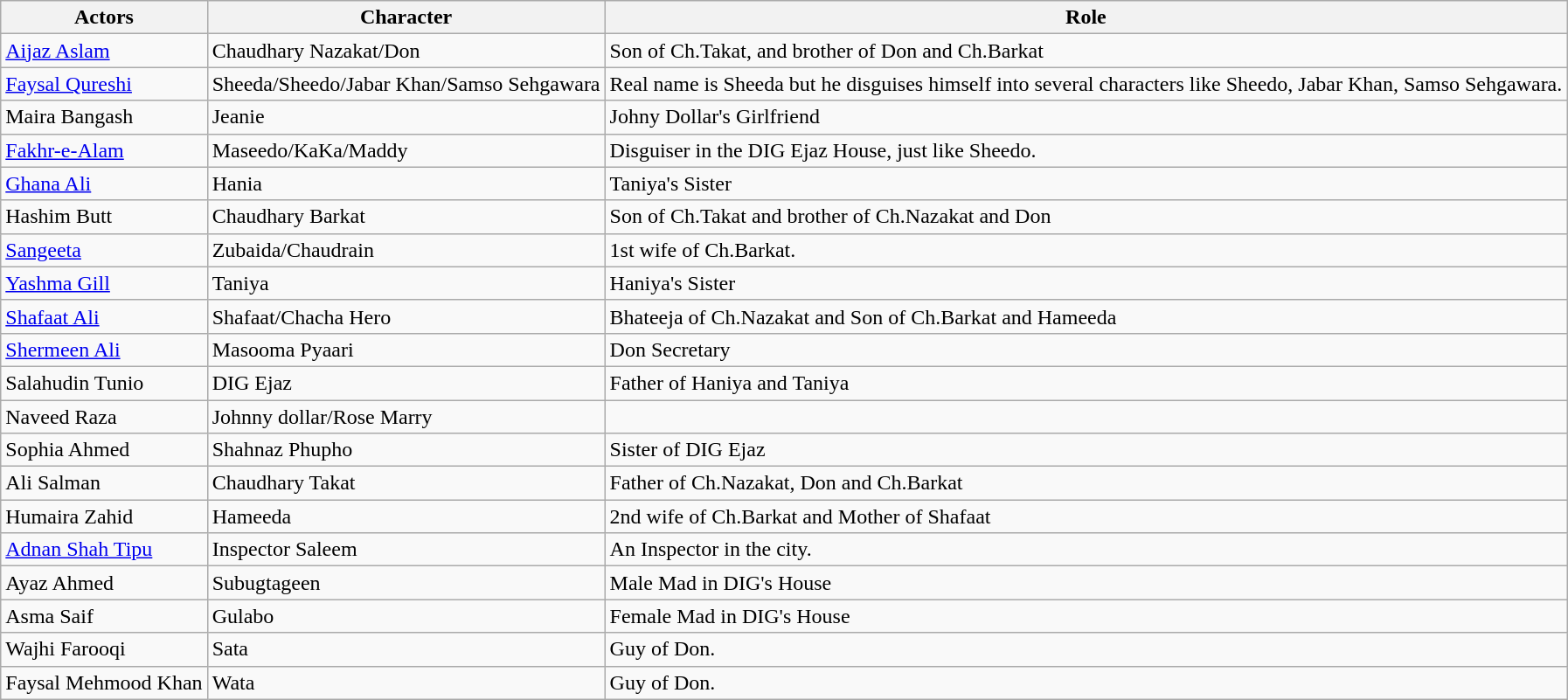<table class="wikitable sortable">
<tr>
<th>Actors</th>
<th>Character</th>
<th>Role</th>
</tr>
<tr>
<td><a href='#'>Aijaz Aslam</a></td>
<td>Chaudhary Nazakat/Don</td>
<td>Son of Ch.Takat, and brother of Don and Ch.Barkat</td>
</tr>
<tr>
<td><a href='#'>Faysal Qureshi</a></td>
<td>Sheeda/Sheedo/Jabar Khan/Samso Sehgawara</td>
<td>Real name is Sheeda but he disguises himself into several characters like Sheedo, Jabar Khan, Samso Sehgawara.</td>
</tr>
<tr>
<td>Maira Bangash</td>
<td>Jeanie</td>
<td>Johny Dollar's Girlfriend</td>
</tr>
<tr>
<td><a href='#'>Fakhr-e-Alam</a></td>
<td>Maseedo/KaKa/Maddy</td>
<td>Disguiser in the DIG Ejaz House, just like Sheedo.</td>
</tr>
<tr>
<td><a href='#'>Ghana Ali</a></td>
<td>Hania</td>
<td>Taniya's Sister</td>
</tr>
<tr>
<td>Hashim Butt</td>
<td>Chaudhary Barkat</td>
<td>Son of Ch.Takat and brother of Ch.Nazakat and Don</td>
</tr>
<tr>
<td><a href='#'>Sangeeta</a></td>
<td>Zubaida/Chaudrain</td>
<td>1st wife of Ch.Barkat.</td>
</tr>
<tr>
<td><a href='#'>Yashma Gill</a></td>
<td>Taniya</td>
<td>Haniya's Sister</td>
</tr>
<tr>
<td><a href='#'>Shafaat Ali</a></td>
<td>Shafaat/Chacha Hero</td>
<td>Bhateeja of Ch.Nazakat and Son of Ch.Barkat and Hameeda</td>
</tr>
<tr>
<td><a href='#'>Shermeen Ali</a></td>
<td>Masooma Pyaari</td>
<td>Don Secretary</td>
</tr>
<tr>
<td>Salahudin Tunio</td>
<td>DIG Ejaz</td>
<td>Father of Haniya and Taniya</td>
</tr>
<tr>
<td>Naveed Raza</td>
<td>Johnny dollar/Rose Marry</td>
<td></td>
</tr>
<tr>
<td>Sophia Ahmed</td>
<td>Shahnaz Phupho</td>
<td>Sister of DIG Ejaz</td>
</tr>
<tr>
<td>Ali Salman</td>
<td>Chaudhary Takat</td>
<td>Father of Ch.Nazakat, Don and Ch.Barkat</td>
</tr>
<tr>
<td>Humaira Zahid</td>
<td>Hameeda</td>
<td>2nd wife of Ch.Barkat and Mother of Shafaat</td>
</tr>
<tr>
<td><a href='#'>Adnan Shah Tipu</a></td>
<td>Inspector Saleem</td>
<td>An Inspector in the city.</td>
</tr>
<tr>
<td>Ayaz Ahmed</td>
<td>Subugtageen</td>
<td>Male Mad in DIG's House</td>
</tr>
<tr>
<td>Asma Saif</td>
<td>Gulabo</td>
<td>Female Mad in DIG's House</td>
</tr>
<tr>
<td>Wajhi Farooqi</td>
<td>Sata</td>
<td>Guy of Don.</td>
</tr>
<tr>
<td>Faysal Mehmood Khan</td>
<td>Wata</td>
<td>Guy of Don.</td>
</tr>
</table>
